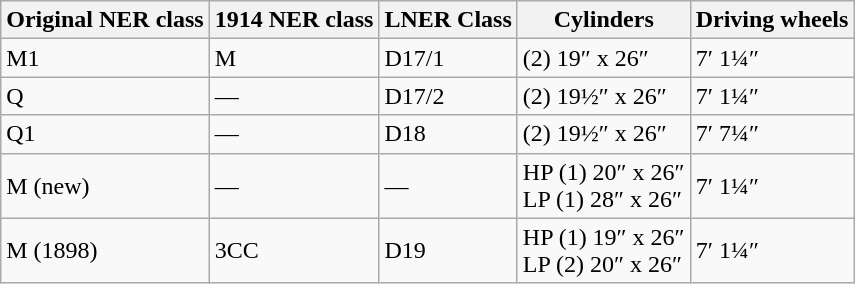<table class="wikitable">
<tr>
<th>Original NER class</th>
<th>1914 NER class</th>
<th>LNER Class</th>
<th>Cylinders</th>
<th>Driving wheels</th>
</tr>
<tr>
<td>M1</td>
<td>M</td>
<td>D17/1</td>
<td>(2) 19″  x 26″</td>
<td>7′ 1¼″</td>
</tr>
<tr>
<td>Q</td>
<td>—</td>
<td>D17/2</td>
<td>(2) 19½″ x 26″</td>
<td>7′ 1¼″</td>
</tr>
<tr>
<td>Q1</td>
<td>—</td>
<td>D18</td>
<td>(2) 19½″ x 26″</td>
<td>7′ 7¼″</td>
</tr>
<tr>
<td>M (new)</td>
<td>—</td>
<td>—</td>
<td>HP (1) 20″ x 26″ <br> LP (1) 28″ x 26″</td>
<td>7′ 1¼″</td>
</tr>
<tr>
<td>M (1898)</td>
<td>3CC</td>
<td>D19</td>
<td>HP (1) 19″ x 26″ <br> LP (2) 20″ x 26″</td>
<td>7′ 1¼″</td>
</tr>
</table>
